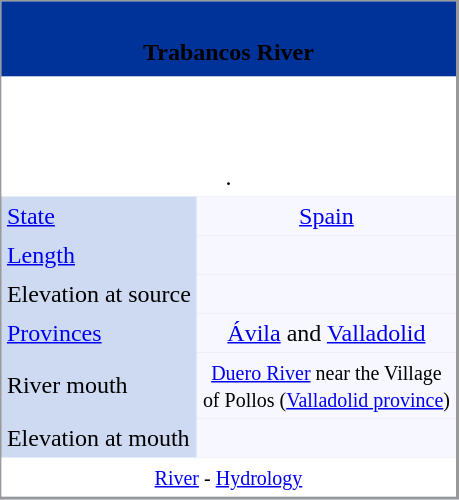<table align="right" cellpadding="4" cellspacing="0"  style="margin: 0 0 1em 1em; border: 1px solid #999; border-right-width: 2px; border-bottom-width: 2px; background-color: #CEDAF2">
<tr>
<th colspan="2" style="background-color: #003399"><br><table style="background: #003399" align="center" width="100%">
<tr>
<td padding=15px></td>
<td style="background: #003399" align="center" width="100%"><span> <strong>Trabancos River</strong></span></td>
<td padding=15px></td>
</tr>
</table>
</th>
</tr>
<tr>
<td align=center colspan=2 style="background: #FFFFFF"><br><br><br>.</td>
</tr>
<tr>
<td><a href='#'>State</a></td>
<td style="text-align: center; background: #f7f8ff"><a href='#'>Spain</a></td>
</tr>
<tr>
<td><a href='#'>Length</a></td>
<td align=center style="background: #f7f8ff"></td>
</tr>
<tr>
<td>Elevation at source</td>
<td align=center style="background: #f7f8ff"></td>
</tr>
<tr>
<td><a href='#'>Provinces</a></td>
<td align=center style="background: #f7f8ff"><a href='#'>Ávila</a> and <a href='#'>Valladolid</a></td>
</tr>
<tr>
<td>River mouth</td>
<td align=center style="background: #f7f8ff"><small><a href='#'>Duero River</a> near the Village<br>of Pollos (<a href='#'>Valladolid province</a>)</small></td>
</tr>
<tr>
<td>Elevation at mouth</td>
<td align=center style="background: #f7f8ff"></td>
</tr>
<tr>
<td align=center colspan=2 style="background: #FFFFFF"><small><a href='#'>River</a> - <a href='#'>Hydrology</a></small></td>
</tr>
</table>
